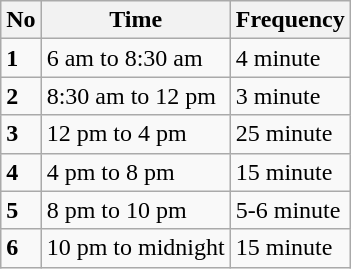<table class="wikitable">
<tr>
<th>No</th>
<th>Time </th>
<th>Frequency</th>
</tr>
<tr>
<td><strong>1</strong></td>
<td>6 am to 8:30 am</td>
<td>4 minute</td>
</tr>
<tr>
<td><strong>2</strong></td>
<td>8:30 am to 12 pm</td>
<td>3 minute</td>
</tr>
<tr>
<td><strong>3</strong></td>
<td>12 pm to 4 pm</td>
<td>25 minute</td>
</tr>
<tr>
<td><strong>4</strong></td>
<td>4 pm to 8 pm</td>
<td>15 minute</td>
</tr>
<tr>
<td><strong>5</strong></td>
<td>8 pm to 10 pm</td>
<td>5-6 minute</td>
</tr>
<tr>
<td><strong>6</strong></td>
<td>10 pm to midnight</td>
<td>15 minute</td>
</tr>
</table>
